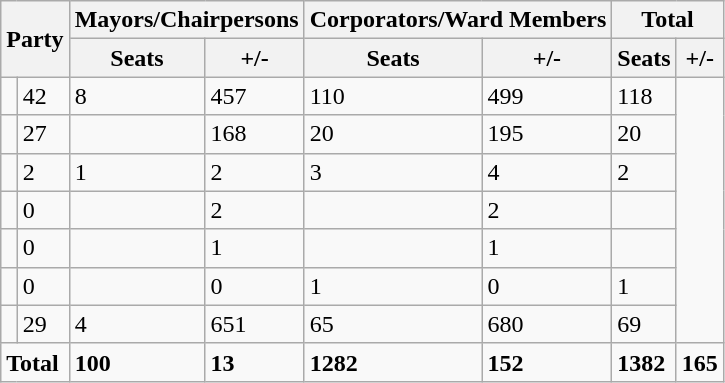<table class="wikitable sortable">
<tr>
<th rowspan=2; colspan=2>Party</th>
<th colspan=2>Mayors/Chairpersons</th>
<th colspan=2>Corporators/Ward Members</th>
<th colspan=2>Total</th>
</tr>
<tr>
<th>Seats</th>
<th>+/-</th>
<th>Seats</th>
<th>+/-</th>
<th>Seats</th>
<th>+/-</th>
</tr>
<tr>
<td></td>
<td>42</td>
<td>8</td>
<td>457</td>
<td>110</td>
<td>499</td>
<td>118</td>
</tr>
<tr>
<td></td>
<td>27</td>
<td></td>
<td>168</td>
<td>20</td>
<td>195</td>
<td>20</td>
</tr>
<tr>
<td></td>
<td>2</td>
<td>1</td>
<td>2</td>
<td>3</td>
<td>4</td>
<td>2</td>
</tr>
<tr>
<td></td>
<td>0</td>
<td></td>
<td>2</td>
<td></td>
<td>2</td>
<td></td>
</tr>
<tr>
<td></td>
<td>0</td>
<td></td>
<td>1</td>
<td></td>
<td>1</td>
<td></td>
</tr>
<tr>
<td></td>
<td>0</td>
<td></td>
<td>0</td>
<td>1</td>
<td>0</td>
<td>1</td>
</tr>
<tr>
<td></td>
<td>29</td>
<td>4</td>
<td>651</td>
<td>65</td>
<td>680</td>
<td>69</td>
</tr>
<tr>
<td colspan=2><strong>Total</strong></td>
<td><strong>100</strong></td>
<td><strong>13</strong></td>
<td><strong>1282</strong></td>
<td><strong>152</strong></td>
<td><strong>1382</strong></td>
<td><strong>165</strong></td>
</tr>
</table>
